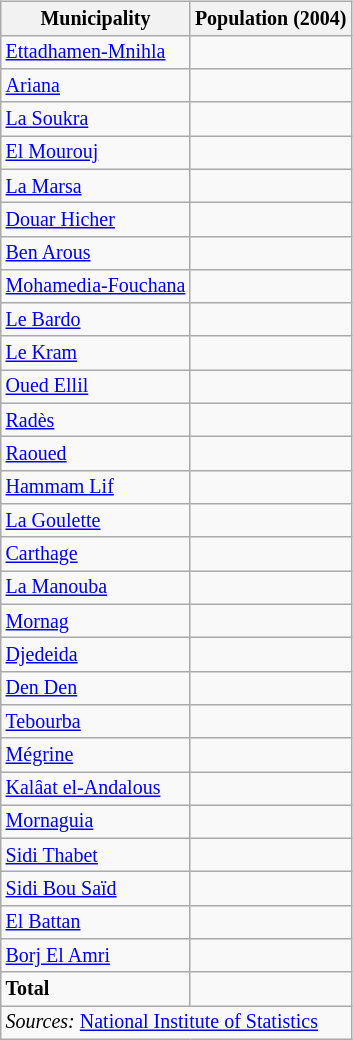<table class="wikitable" style="float:right; font-size:smaller;">
<tr>
<th>Municipality</th>
<th>Population (2004)</th>
</tr>
<tr>
<td><a href='#'>Ettadhamen-Mnihla</a></td>
<td></td>
</tr>
<tr>
<td><a href='#'>Ariana</a></td>
<td></td>
</tr>
<tr>
<td><a href='#'>La Soukra</a></td>
<td></td>
</tr>
<tr>
<td><a href='#'>El Mourouj</a></td>
<td></td>
</tr>
<tr>
<td><a href='#'>La Marsa</a></td>
<td></td>
</tr>
<tr>
<td><a href='#'>Douar Hicher</a></td>
<td></td>
</tr>
<tr>
<td><a href='#'>Ben Arous</a></td>
<td></td>
</tr>
<tr>
<td><a href='#'>Mohamedia-Fouchana</a></td>
<td></td>
</tr>
<tr>
<td><a href='#'>Le Bardo</a></td>
<td></td>
</tr>
<tr>
<td><a href='#'>Le Kram</a></td>
<td></td>
</tr>
<tr>
<td><a href='#'>Oued Ellil</a></td>
<td></td>
</tr>
<tr>
<td><a href='#'>Radès</a></td>
<td></td>
</tr>
<tr>
<td><a href='#'>Raoued</a></td>
<td></td>
</tr>
<tr>
<td><a href='#'>Hammam Lif</a></td>
<td></td>
</tr>
<tr>
<td><a href='#'>La Goulette</a></td>
<td></td>
</tr>
<tr>
<td><a href='#'>Carthage</a></td>
<td></td>
</tr>
<tr>
<td><a href='#'>La Manouba</a></td>
<td></td>
</tr>
<tr>
<td><a href='#'>Mornag</a></td>
<td></td>
</tr>
<tr>
<td><a href='#'>Djedeida</a></td>
<td></td>
</tr>
<tr>
<td><a href='#'>Den Den</a></td>
<td></td>
</tr>
<tr>
<td><a href='#'>Tebourba</a></td>
<td></td>
</tr>
<tr>
<td><a href='#'>Mégrine</a></td>
<td></td>
</tr>
<tr>
<td><a href='#'>Kalâat el-Andalous</a></td>
<td></td>
</tr>
<tr>
<td><a href='#'>Mornaguia</a></td>
<td></td>
</tr>
<tr>
<td><a href='#'>Sidi Thabet</a></td>
<td></td>
</tr>
<tr>
<td><a href='#'>Sidi Bou Saïd</a></td>
<td></td>
</tr>
<tr>
<td><a href='#'>El Battan</a></td>
<td></td>
</tr>
<tr>
<td><a href='#'>Borj El Amri</a></td>
<td></td>
</tr>
<tr>
<td><strong>Total</strong></td>
<td><strong></strong></td>
</tr>
<tr>
<td colspan="2"><em>Sources:</em> <a href='#'>National Institute of Statistics</a></td>
</tr>
</table>
